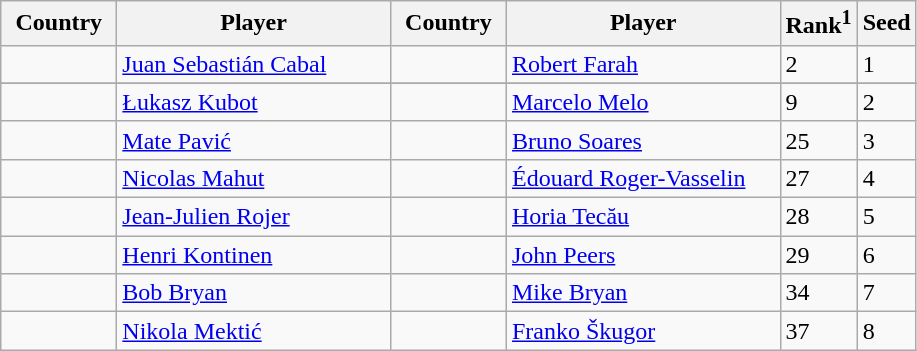<table class="sortable wikitable">
<tr>
<th width="70">Country</th>
<th width="175">Player</th>
<th width="70">Country</th>
<th width="175">Player</th>
<th>Rank<sup>1</sup></th>
<th>Seed</th>
</tr>
<tr>
<td></td>
<td><a href='#'>Juan Sebastián Cabal</a></td>
<td></td>
<td><a href='#'>Robert Farah</a></td>
<td>2</td>
<td>1</td>
</tr>
<tr>
</tr>
<tr>
<td></td>
<td><a href='#'>Łukasz Kubot</a></td>
<td></td>
<td><a href='#'>Marcelo Melo</a></td>
<td>9</td>
<td>2</td>
</tr>
<tr>
<td></td>
<td><a href='#'>Mate Pavić</a></td>
<td></td>
<td><a href='#'>Bruno Soares</a></td>
<td>25</td>
<td>3</td>
</tr>
<tr>
<td></td>
<td><a href='#'>Nicolas Mahut</a></td>
<td></td>
<td><a href='#'>Édouard Roger-Vasselin</a></td>
<td>27</td>
<td>4</td>
</tr>
<tr>
<td></td>
<td><a href='#'>Jean-Julien Rojer</a></td>
<td></td>
<td><a href='#'>Horia Tecău</a></td>
<td>28</td>
<td>5</td>
</tr>
<tr>
<td></td>
<td><a href='#'>Henri Kontinen</a></td>
<td></td>
<td><a href='#'>John Peers</a></td>
<td>29</td>
<td>6</td>
</tr>
<tr>
<td></td>
<td><a href='#'>Bob Bryan</a></td>
<td></td>
<td><a href='#'>Mike Bryan</a></td>
<td>34</td>
<td>7</td>
</tr>
<tr>
<td></td>
<td><a href='#'>Nikola Mektić</a></td>
<td></td>
<td><a href='#'>Franko Škugor</a></td>
<td>37</td>
<td>8</td>
</tr>
</table>
